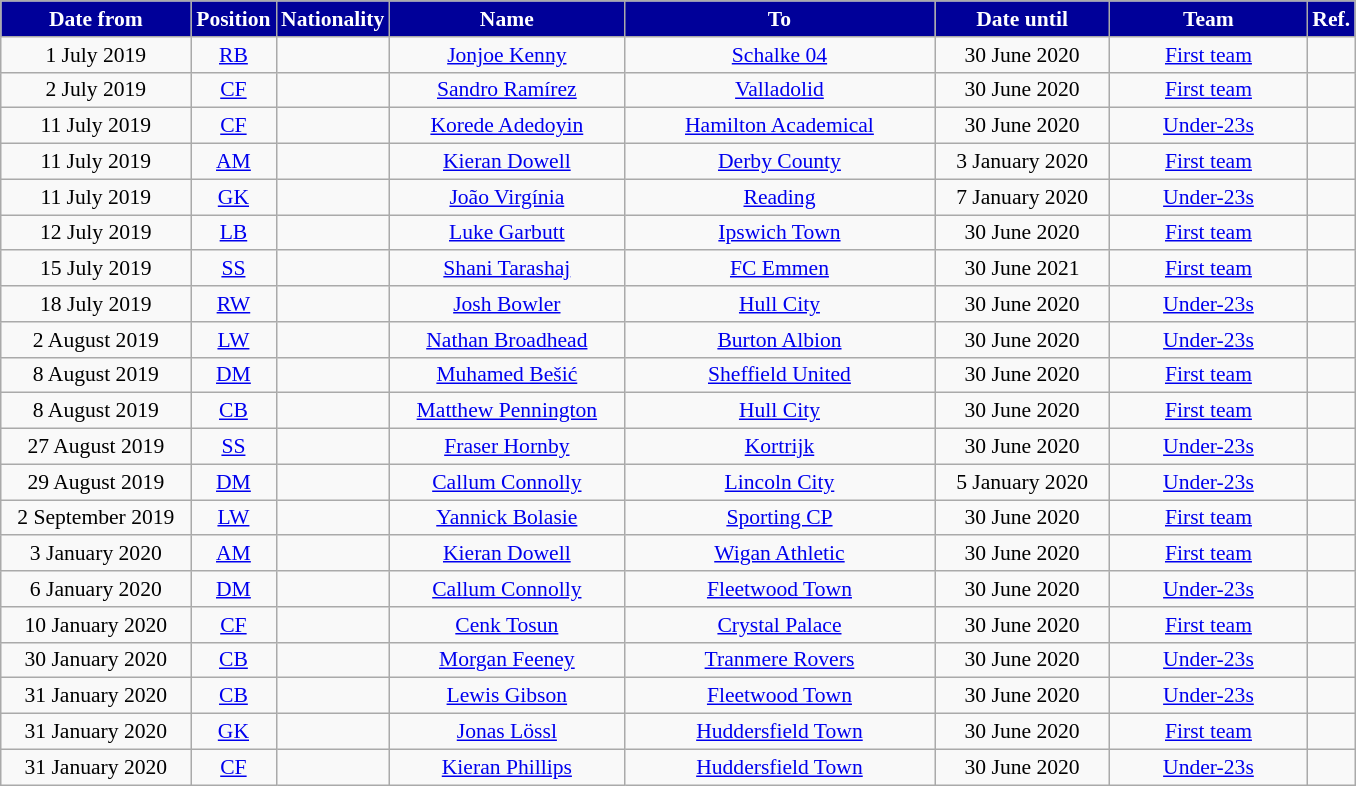<table class="wikitable" style="text-align:center; font-size:90%; ">
<tr>
<th style="background:#000099; color:#FFFFFF; width:120px;">Date from</th>
<th style="background:#000099; color:#FFFFFF; width:50px;">Position</th>
<th style="background:#000099; color:#FFFFFF; width:50px;">Nationality</th>
<th style="background:#000099; color:#FFFFFF; width:150px;">Name</th>
<th style="background:#000099; color:#FFFFFF; width:200px;">To</th>
<th style="background:#000099; color:#FFFFFF; width:110px;">Date until</th>
<th style="background:#000099; color:#FFFFFF; width:125px;">Team</th>
<th style="background:#000099; color:#FFFFFF; width:25px;">Ref.</th>
</tr>
<tr>
<td>1 July 2019</td>
<td><a href='#'>RB</a></td>
<td></td>
<td><a href='#'>Jonjoe Kenny</a></td>
<td> <a href='#'>Schalke 04</a></td>
<td>30 June 2020</td>
<td><a href='#'>First team</a></td>
<td></td>
</tr>
<tr>
<td>2 July 2019</td>
<td><a href='#'>CF</a></td>
<td></td>
<td><a href='#'>Sandro Ramírez</a></td>
<td> <a href='#'>Valladolid</a></td>
<td>30 June 2020</td>
<td><a href='#'>First team</a></td>
<td></td>
</tr>
<tr>
<td>11 July 2019</td>
<td><a href='#'>CF</a></td>
<td></td>
<td><a href='#'>Korede Adedoyin</a></td>
<td> <a href='#'>Hamilton Academical</a></td>
<td>30 June 2020</td>
<td><a href='#'>Under-23s</a></td>
<td></td>
</tr>
<tr>
<td>11 July 2019</td>
<td><a href='#'>AM</a></td>
<td></td>
<td><a href='#'>Kieran Dowell</a></td>
<td> <a href='#'>Derby County</a></td>
<td>3 January 2020</td>
<td><a href='#'>First team</a></td>
<td></td>
</tr>
<tr>
<td>11 July 2019</td>
<td><a href='#'>GK</a></td>
<td></td>
<td><a href='#'>João Virgínia</a></td>
<td> <a href='#'>Reading</a></td>
<td>7 January 2020</td>
<td><a href='#'>Under-23s</a></td>
<td></td>
</tr>
<tr>
<td>12 July 2019</td>
<td><a href='#'>LB</a></td>
<td></td>
<td><a href='#'>Luke Garbutt</a></td>
<td> <a href='#'>Ipswich Town</a></td>
<td>30 June 2020</td>
<td><a href='#'>First team</a></td>
<td></td>
</tr>
<tr>
<td>15 July 2019</td>
<td><a href='#'>SS</a></td>
<td></td>
<td><a href='#'>Shani Tarashaj</a></td>
<td> <a href='#'>FC Emmen</a></td>
<td>30 June 2021</td>
<td><a href='#'>First team</a></td>
<td></td>
</tr>
<tr>
<td>18 July 2019</td>
<td><a href='#'>RW</a></td>
<td></td>
<td><a href='#'>Josh Bowler</a></td>
<td> <a href='#'>Hull City</a></td>
<td>30 June 2020</td>
<td><a href='#'>Under-23s</a></td>
<td></td>
</tr>
<tr>
<td>2 August 2019</td>
<td><a href='#'>LW</a></td>
<td></td>
<td><a href='#'>Nathan Broadhead</a></td>
<td> <a href='#'>Burton Albion</a></td>
<td>30 June 2020</td>
<td><a href='#'>Under-23s</a></td>
<td></td>
</tr>
<tr>
<td>8 August 2019</td>
<td><a href='#'>DM</a></td>
<td></td>
<td><a href='#'>Muhamed Bešić</a></td>
<td> <a href='#'>Sheffield United</a></td>
<td>30 June 2020</td>
<td><a href='#'>First team</a></td>
<td></td>
</tr>
<tr>
<td>8 August 2019</td>
<td><a href='#'>CB</a></td>
<td></td>
<td><a href='#'>Matthew Pennington</a></td>
<td> <a href='#'>Hull City</a></td>
<td>30 June 2020</td>
<td><a href='#'>First team</a></td>
<td></td>
</tr>
<tr>
<td>27 August 2019</td>
<td><a href='#'>SS</a></td>
<td></td>
<td><a href='#'>Fraser Hornby</a></td>
<td> <a href='#'>Kortrijk</a></td>
<td>30 June 2020</td>
<td><a href='#'>Under-23s</a></td>
<td></td>
</tr>
<tr>
<td>29 August 2019</td>
<td><a href='#'>DM</a></td>
<td></td>
<td><a href='#'>Callum Connolly</a></td>
<td> <a href='#'>Lincoln City</a></td>
<td>5 January 2020</td>
<td><a href='#'>Under-23s</a></td>
<td></td>
</tr>
<tr>
<td>2 September 2019</td>
<td><a href='#'>LW</a></td>
<td></td>
<td><a href='#'>Yannick Bolasie</a></td>
<td> <a href='#'>Sporting CP</a></td>
<td>30 June 2020</td>
<td><a href='#'>First team</a></td>
<td></td>
</tr>
<tr>
<td>3 January 2020</td>
<td><a href='#'>AM</a></td>
<td></td>
<td><a href='#'>Kieran Dowell</a></td>
<td> <a href='#'>Wigan Athletic</a></td>
<td>30 June 2020</td>
<td><a href='#'>First team</a></td>
<td></td>
</tr>
<tr>
<td>6 January 2020</td>
<td><a href='#'>DM</a></td>
<td></td>
<td><a href='#'>Callum Connolly</a></td>
<td> <a href='#'>Fleetwood Town</a></td>
<td>30 June 2020</td>
<td><a href='#'>Under-23s</a></td>
<td></td>
</tr>
<tr>
<td>10 January 2020</td>
<td><a href='#'>CF</a></td>
<td></td>
<td><a href='#'>Cenk Tosun</a></td>
<td> <a href='#'>Crystal Palace</a></td>
<td>30 June 2020</td>
<td><a href='#'>First team</a></td>
<td></td>
</tr>
<tr>
<td>30 January 2020</td>
<td><a href='#'>CB</a></td>
<td></td>
<td><a href='#'>Morgan Feeney</a></td>
<td> <a href='#'>Tranmere Rovers</a></td>
<td>30 June 2020</td>
<td><a href='#'>Under-23s</a></td>
<td></td>
</tr>
<tr>
<td>31 January 2020</td>
<td><a href='#'>CB</a></td>
<td></td>
<td><a href='#'>Lewis Gibson</a></td>
<td> <a href='#'>Fleetwood Town</a></td>
<td>30 June 2020</td>
<td><a href='#'>Under-23s</a></td>
<td></td>
</tr>
<tr>
<td>31 January 2020</td>
<td><a href='#'>GK</a></td>
<td></td>
<td><a href='#'>Jonas Lössl</a></td>
<td> <a href='#'>Huddersfield Town</a></td>
<td>30 June 2020</td>
<td><a href='#'>First team</a></td>
<td></td>
</tr>
<tr>
<td>31 January 2020</td>
<td><a href='#'>CF</a></td>
<td></td>
<td><a href='#'>Kieran Phillips</a></td>
<td> <a href='#'>Huddersfield Town</a></td>
<td>30 June 2020</td>
<td><a href='#'>Under-23s</a></td>
<td></td>
</tr>
</table>
